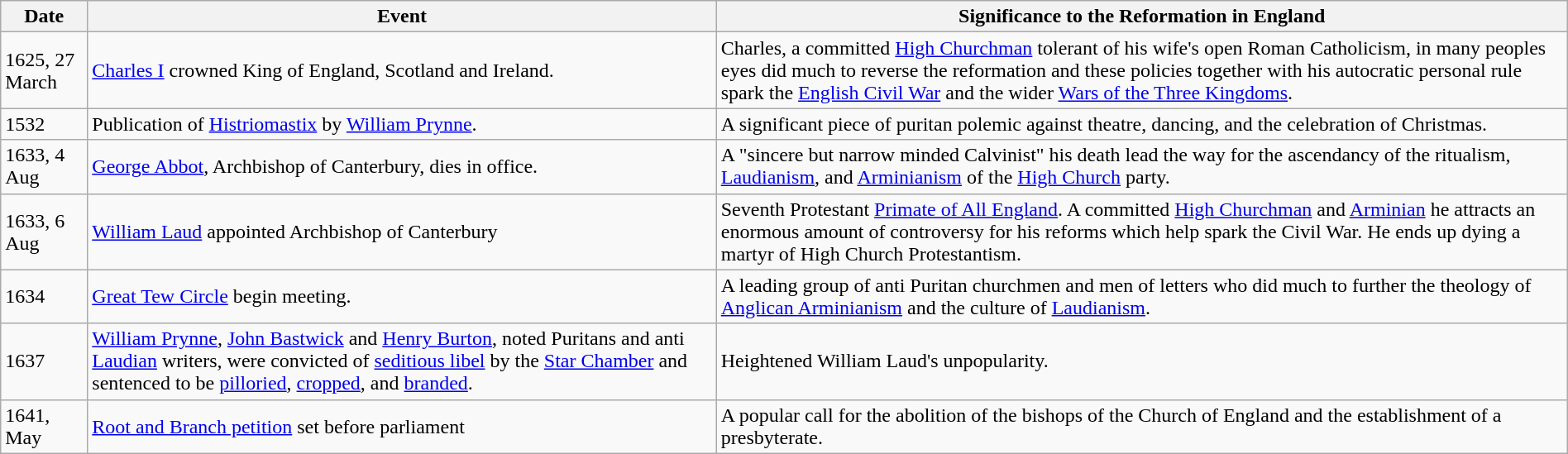<table class="wikitable" width="100%">
<tr>
<th>Date</th>
<th>Event</th>
<th>Significance to the Reformation in England</th>
</tr>
<tr>
<td>1625, 27 March</td>
<td><a href='#'>Charles I</a> crowned King of England, Scotland and Ireland.</td>
<td>Charles, a committed <a href='#'>High Churchman</a> tolerant of his wife's open Roman Catholicism, in many peoples eyes did much to reverse the reformation and these policies together with his autocratic personal rule spark the <a href='#'>English Civil War</a> and the wider <a href='#'>Wars of the Three Kingdoms</a>.</td>
</tr>
<tr>
<td>1532</td>
<td>Publication of <a href='#'>Histriomastix</a> by <a href='#'>William Prynne</a>.</td>
<td>A significant piece of puritan polemic against theatre, dancing, and the celebration of Christmas.</td>
</tr>
<tr>
<td>1633, 4 Aug</td>
<td><a href='#'>George Abbot</a>, Archbishop of Canterbury, dies in office.</td>
<td>A "sincere but narrow minded Calvinist" his death lead the way for the ascendancy of the ritualism, <a href='#'>Laudianism</a>, and <a href='#'>Arminianism</a> of the <a href='#'>High Church</a> party.</td>
</tr>
<tr>
<td>1633, 6 Aug</td>
<td><a href='#'>William Laud</a> appointed Archbishop of Canterbury</td>
<td>Seventh Protestant <a href='#'>Primate of All England</a>. A committed <a href='#'>High Churchman</a> and <a href='#'>Arminian</a> he attracts an enormous amount of controversy for his reforms which help spark the Civil War. He ends up dying a martyr of High Church Protestantism.</td>
</tr>
<tr>
<td>1634</td>
<td><a href='#'>Great Tew Circle</a> begin meeting.</td>
<td>A leading group of anti Puritan churchmen and men of letters who did much to further the theology of <a href='#'>Anglican Arminianism</a> and the culture of <a href='#'>Laudianism</a>.</td>
</tr>
<tr>
<td>1637</td>
<td><a href='#'>William Prynne</a>, <a href='#'>John Bastwick</a> and <a href='#'>Henry Burton</a>, noted Puritans and anti <a href='#'>Laudian</a> writers, were convicted of <a href='#'>seditious libel</a> by the <a href='#'>Star Chamber</a> and sentenced to be <a href='#'>pilloried</a>, <a href='#'>cropped</a>, and <a href='#'>branded</a>.</td>
<td>Heightened William Laud's unpopularity.</td>
</tr>
<tr>
<td>1641, May</td>
<td><a href='#'>Root and Branch petition</a> set before parliament</td>
<td>A popular call for the abolition of the bishops of the Church of England and the establishment of a presbyterate.</td>
</tr>
</table>
